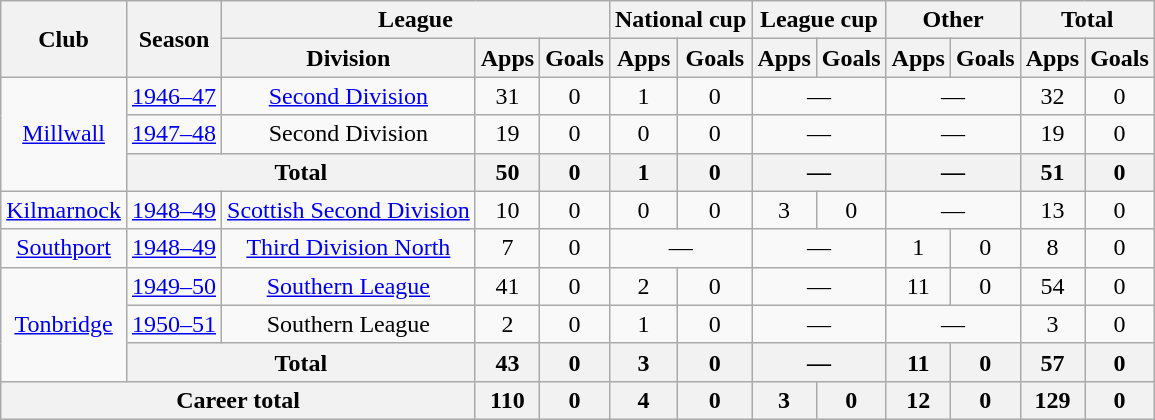<table class="wikitable" style="text-align: center;">
<tr>
<th rowspan="2">Club</th>
<th rowspan="2">Season</th>
<th colspan="3">League</th>
<th colspan="2">National cup</th>
<th colspan="2">League cup</th>
<th colspan="2">Other</th>
<th colspan="2">Total</th>
</tr>
<tr>
<th>Division</th>
<th>Apps</th>
<th>Goals</th>
<th>Apps</th>
<th>Goals</th>
<th>Apps</th>
<th>Goals</th>
<th>Apps</th>
<th>Goals</th>
<th>Apps</th>
<th>Goals</th>
</tr>
<tr>
<td rowspan="3"><a href='#'>Millwall</a></td>
<td><a href='#'>1946–47</a></td>
<td><a href='#'>Second Division</a></td>
<td>31</td>
<td>0</td>
<td>1</td>
<td>0</td>
<td colspan="2">—</td>
<td colspan="2">—</td>
<td>32</td>
<td>0</td>
</tr>
<tr>
<td><a href='#'>1947–48</a></td>
<td>Second Division</td>
<td>19</td>
<td>0</td>
<td>0</td>
<td>0</td>
<td colspan="2">—</td>
<td colspan="2">—</td>
<td>19</td>
<td>0</td>
</tr>
<tr>
<th colspan="2">Total</th>
<th>50</th>
<th>0</th>
<th>1</th>
<th>0</th>
<th colspan="2">—</th>
<th colspan="2">—</th>
<th>51</th>
<th>0</th>
</tr>
<tr>
<td><a href='#'>Kilmarnock</a></td>
<td><a href='#'>1948–49</a></td>
<td><a href='#'>Scottish Second Division</a></td>
<td>10</td>
<td>0</td>
<td>0</td>
<td>0</td>
<td>3</td>
<td>0</td>
<td colspan="2">—</td>
<td>13</td>
<td>0</td>
</tr>
<tr>
<td><a href='#'>Southport</a></td>
<td><a href='#'>1948–49</a></td>
<td><a href='#'>Third Division North</a></td>
<td>7</td>
<td>0</td>
<td colspan="2">—</td>
<td colspan="2">—</td>
<td>1</td>
<td>0</td>
<td>8</td>
<td>0</td>
</tr>
<tr>
<td rowspan="3"><a href='#'>Tonbridge</a></td>
<td><a href='#'>1949–50</a></td>
<td><a href='#'>Southern League</a></td>
<td>41</td>
<td>0</td>
<td>2</td>
<td>0</td>
<td colspan="2">—</td>
<td>11</td>
<td>0</td>
<td>54</td>
<td>0</td>
</tr>
<tr>
<td><a href='#'>1950–51</a></td>
<td>Southern League</td>
<td>2</td>
<td>0</td>
<td>1</td>
<td>0</td>
<td colspan="2">—</td>
<td colspan="2">—</td>
<td>3</td>
<td>0</td>
</tr>
<tr>
<th colspan="2">Total</th>
<th>43</th>
<th>0</th>
<th>3</th>
<th>0</th>
<th colspan="2">—</th>
<th>11</th>
<th>0</th>
<th>57</th>
<th>0</th>
</tr>
<tr>
<th colspan="3">Career total</th>
<th>110</th>
<th>0</th>
<th>4</th>
<th>0</th>
<th>3</th>
<th>0</th>
<th>12</th>
<th>0</th>
<th>129</th>
<th>0</th>
</tr>
</table>
